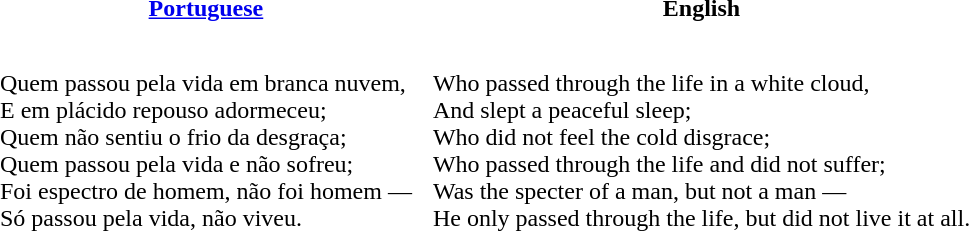<table cellpadding=6>
<tr>
<th><a href='#'>Portuguese</a></th>
<th>English</th>
</tr>
<tr style="vertical-align:top; white-space:nowrap;">
<td><br>Quem passou pela vida em branca nuvem, <br>
E em plácido repouso adormeceu; <br>
Quem não sentiu o frio da desgraça; <br>
Quem passou pela vida e não sofreu; <br>
Foi espectro de homem, não foi homem — <br>
Só passou pela vida, não viveu. <br></td>
<td><br>Who passed through the life in a white cloud,<br>
And slept a peaceful sleep;<br>
Who did not feel the cold disgrace;<br>
Who passed through the life and did not suffer; <br>
Was the specter of a man, but not a man — <br>
He only passed through the life, but did not live it at all.<br></td>
</tr>
</table>
